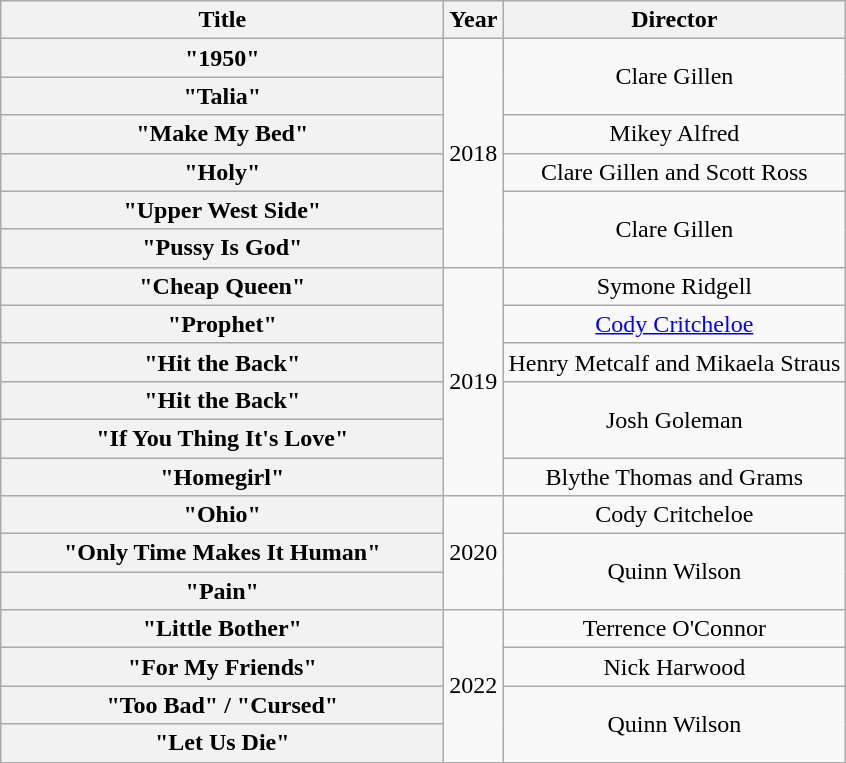<table class="wikitable plainrowheaders" style="text-align:center;">
<tr>
<th scope="col" rowspan="1" style="width:18em;">Title</th>
<th scope="col" rowspan="1">Year</th>
<th scope="col" rowspan="1">Director</th>
</tr>
<tr>
<th scope="row">"1950"</th>
<td rowspan="6">2018</td>
<td rowspan="2">Clare Gillen</td>
</tr>
<tr>
<th scope="row">"Talia"</th>
</tr>
<tr>
<th scope="row">"Make My Bed"</th>
<td>Mikey Alfred</td>
</tr>
<tr>
<th scope="row">"Holy"</th>
<td>Clare Gillen and Scott Ross</td>
</tr>
<tr>
<th scope="row">"Upper West Side"</th>
<td rowspan="2">Clare Gillen</td>
</tr>
<tr>
<th scope="row">"Pussy Is God"</th>
</tr>
<tr>
<th scope="row">"Cheap Queen"</th>
<td rowspan="6">2019</td>
<td>Symone Ridgell</td>
</tr>
<tr>
<th scope="row">"Prophet"</th>
<td><a href='#'>Cody Critcheloe</a></td>
</tr>
<tr>
<th scope="row">"Hit the Back" </th>
<td>Henry Metcalf and Mikaela Straus</td>
</tr>
<tr>
<th scope="row">"Hit the Back" </th>
<td rowspan="2">Josh Goleman</td>
</tr>
<tr>
<th scope="row">"If You Thing It's Love" </th>
</tr>
<tr>
<th scope="row">"Homegirl" </th>
<td>Blythe Thomas and Grams</td>
</tr>
<tr>
<th scope="row">"Ohio"</th>
<td rowspan="3">2020</td>
<td>Cody Critcheloe</td>
</tr>
<tr>
<th scope="row">"Only Time Makes It Human"</th>
<td rowspan="2">Quinn Wilson</td>
</tr>
<tr>
<th scope="row">"Pain"</th>
</tr>
<tr>
<th scope="row">"Little Bother" </th>
<td rowspan="4">2022</td>
<td>Terrence O'Connor</td>
</tr>
<tr>
<th scope="row">"For My Friends"</th>
<td>Nick Harwood</td>
</tr>
<tr>
<th scope="row">"Too Bad" / "Cursed"</th>
<td rowspan="2">Quinn Wilson</td>
</tr>
<tr>
<th scope="row">"Let Us Die"</th>
</tr>
</table>
